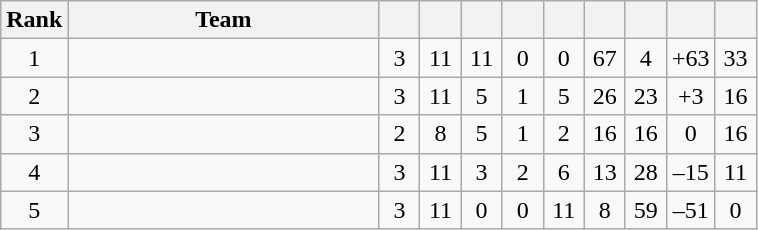<table class="wikitable sortable" style="text-align:center">
<tr>
<th width=20>Rank</th>
<th width=200>Team</th>
<th width=20></th>
<th width=20></th>
<th width=20></th>
<th width=20></th>
<th width=20></th>
<th width=20></th>
<th width=20></th>
<th width=20></th>
<th width=20></th>
</tr>
<tr>
<td>1</td>
<td align=left></td>
<td>3</td>
<td>11</td>
<td>11</td>
<td>0</td>
<td>0</td>
<td>67</td>
<td>4</td>
<td>+63</td>
<td>33</td>
</tr>
<tr>
<td>2</td>
<td align=left></td>
<td>3</td>
<td>11</td>
<td>5</td>
<td>1</td>
<td>5</td>
<td>26</td>
<td>23</td>
<td>+3</td>
<td>16</td>
</tr>
<tr>
<td>3</td>
<td align=left></td>
<td>2</td>
<td>8</td>
<td>5</td>
<td>1</td>
<td>2</td>
<td>16</td>
<td>16</td>
<td>0</td>
<td>16</td>
</tr>
<tr>
<td>4</td>
<td align=left></td>
<td>3</td>
<td>11</td>
<td>3</td>
<td>2</td>
<td>6</td>
<td>13</td>
<td>28</td>
<td>–15</td>
<td>11</td>
</tr>
<tr>
<td>5</td>
<td align=left></td>
<td>3</td>
<td>11</td>
<td>0</td>
<td>0</td>
<td>11</td>
<td>8</td>
<td>59</td>
<td>–51</td>
<td>0</td>
</tr>
</table>
